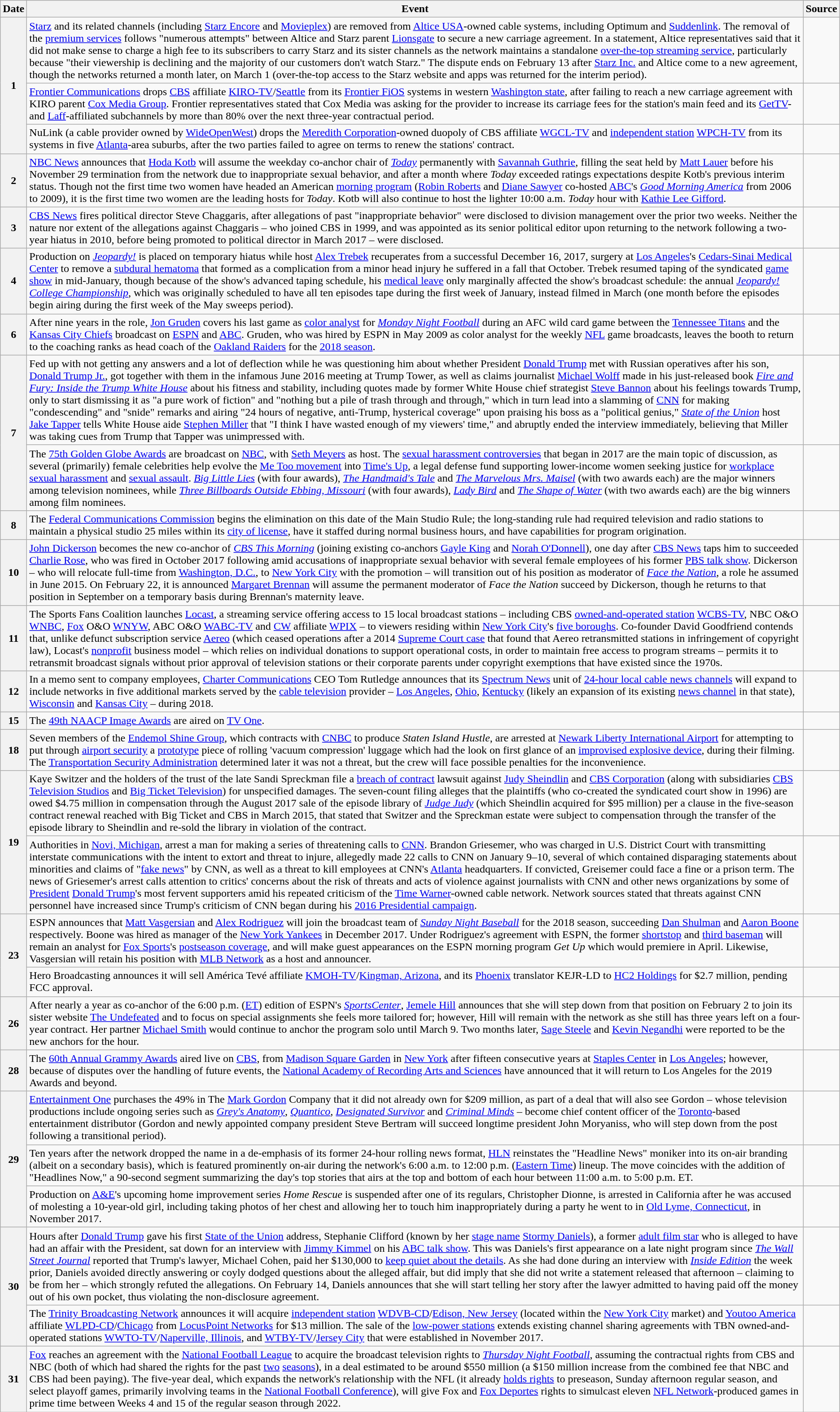<table class="wikitable">
<tr>
<th>Date</th>
<th>Event</th>
<th>Source</th>
</tr>
<tr>
<th rowspan=3>1</th>
<td><a href='#'>Starz</a> and its related channels (including <a href='#'>Starz Encore</a> and <a href='#'>Movieplex</a>) are removed from <a href='#'>Altice USA</a>-owned cable systems, including Optimum and <a href='#'>Suddenlink</a>. The removal of the <a href='#'>premium services</a> follows "numerous attempts" between Altice and Starz parent <a href='#'>Lionsgate</a> to secure a new carriage agreement. In a statement, Altice representatives said that it did not make sense to charge a high fee to its subscribers to carry Starz and its sister channels as the network maintains a standalone <a href='#'>over-the-top streaming service</a>, particularly because "their viewership is declining and the majority of our customers don't watch Starz." The dispute ends on February 13 after <a href='#'>Starz Inc.</a> and Altice come to a new agreement, though the networks returned a month later, on March 1 (over-the-top access to the Starz website and apps was returned for the interim period).</td>
<td></td>
</tr>
<tr>
<td><a href='#'>Frontier Communications</a> drops <a href='#'>CBS</a> affiliate <a href='#'>KIRO-TV</a>/<a href='#'>Seattle</a> from its <a href='#'>Frontier FiOS</a> systems in western <a href='#'>Washington state</a>, after failing to reach a new carriage agreement with KIRO parent <a href='#'>Cox Media Group</a>. Frontier representatives stated that Cox Media was asking for the provider to increase its carriage fees for the station's main feed and its <a href='#'>GetTV</a>- and <a href='#'>Laff</a>-affiliated subchannels by more than 80% over the next three-year contractual period.</td>
<td></td>
</tr>
<tr>
<td>NuLink (a cable provider owned by <a href='#'>WideOpenWest</a>) drops the <a href='#'>Meredith Corporation</a>-owned duopoly of CBS affiliate <a href='#'>WGCL-TV</a> and <a href='#'>independent station</a> <a href='#'>WPCH-TV</a> from its systems in five <a href='#'>Atlanta</a>-area suburbs, after the two parties failed to agree on terms to renew the stations' contract.</td>
<td></td>
</tr>
<tr>
<th>2</th>
<td><a href='#'>NBC News</a> announces that <a href='#'>Hoda Kotb</a> will assume the weekday co-anchor chair of <em><a href='#'>Today</a></em> permanently with <a href='#'>Savannah Guthrie</a>, filling the seat held by <a href='#'>Matt Lauer</a> before his November 29 termination from the network due to inappropriate sexual behavior, and after a month where <em>Today</em> exceeded ratings expectations despite Kotb's previous interim status. Though not the first time two women have headed an American <a href='#'>morning program</a> (<a href='#'>Robin Roberts</a> and <a href='#'>Diane Sawyer</a> co-hosted <a href='#'>ABC</a>'s <em><a href='#'>Good Morning America</a></em> from 2006 to 2009), it is the first time two women are the leading hosts for <em>Today</em>. Kotb will also continue to host the lighter 10:00 a.m. <em>Today</em> hour with <a href='#'>Kathie Lee Gifford</a>.</td>
<td></td>
</tr>
<tr>
<th>3</th>
<td><a href='#'>CBS News</a> fires political director Steve Chaggaris, after allegations of past "inappropriate behavior" were disclosed to division management over the prior two weeks. Neither the nature nor extent of the allegations against Chaggaris – who joined CBS in 1999, and was appointed as its senior political editor upon returning to the network following a two-year hiatus in 2010, before being promoted to political director in March 2017 – were disclosed.</td>
<td><br></td>
</tr>
<tr>
<th>4</th>
<td>Production on <em><a href='#'>Jeopardy!</a></em> is placed on temporary hiatus while host <a href='#'>Alex Trebek</a> recuperates from a successful December 16, 2017, surgery at <a href='#'>Los Angeles</a>'s <a href='#'>Cedars-Sinai Medical Center</a> to remove a <a href='#'>subdural hematoma</a> that formed as a complication from a minor head injury he suffered in a fall that October. Trebek resumed taping of the syndicated <a href='#'>game show</a> in mid-January, though because of the show's advanced taping schedule, his <a href='#'>medical leave</a> only marginally affected the show's broadcast schedule: the annual <em><a href='#'>Jeopardy! College Championship</a></em>, which was originally scheduled to have all ten episodes tape during the first week of January, instead filmed in March (one month before the episodes begin airing during the first week of the May sweeps period).</td>
<td><br></td>
</tr>
<tr>
<th>6</th>
<td>After nine years in the role, <a href='#'>Jon Gruden</a> covers his last game as <a href='#'>color analyst</a> for <em><a href='#'>Monday Night Football</a></em> during an AFC wild card game between the <a href='#'>Tennessee Titans</a> and the <a href='#'>Kansas City Chiefs</a> broadcast on <a href='#'>ESPN</a> and <a href='#'>ABC</a>. Gruden, who was hired by ESPN in May 2009 as color analyst for the weekly <a href='#'>NFL</a> game broadcasts, leaves the booth to return to the coaching ranks as head coach of the <a href='#'>Oakland Raiders</a> for the <a href='#'>2018 season</a>.</td>
<td></td>
</tr>
<tr>
<th rowspan=2>7</th>
<td>Fed up with not getting any answers and a lot of deflection while he was questioning him about whether President <a href='#'>Donald Trump</a> met with Russian operatives after his son, <a href='#'>Donald Trump Jr.</a>, got together with them in the infamous June 2016 meeting at Trump Tower, as well as claims journalist <a href='#'>Michael Wolff</a> made in his just-released book <em><a href='#'>Fire and Fury: Inside the Trump White House</a></em> about his fitness and stability, including quotes made by former White House chief strategist <a href='#'>Steve Bannon</a> about his feelings towards Trump, only to start dismissing it as "a pure work of fiction" and "nothing but a pile of trash through and through," which in turn lead into a slamming of <a href='#'>CNN</a> for making "condescending" and "snide" remarks and airing "24 hours of negative, anti-Trump, hysterical coverage" upon praising his boss as a "political genius," <em><a href='#'>State of the Union</a></em> host <a href='#'>Jake Tapper</a> tells White House aide <a href='#'>Stephen Miller</a> that "I think I have wasted enough of my viewers' time," and abruptly ended the interview immediately, believing that Miller was taking cues from Trump that Tapper was unimpressed with.</td>
<td></td>
</tr>
<tr>
<td>The <a href='#'>75th Golden Globe Awards</a> are broadcast on <a href='#'>NBC</a>, with <a href='#'>Seth Meyers</a> as host. The <a href='#'>sexual harassment controversies</a> that began in 2017 are the main topic of discussion, as several (primarily) female celebrities help evolve the <a href='#'>Me Too movement</a> into <a href='#'>Time's Up</a>, a legal defense fund supporting lower-income women seeking justice for <a href='#'>workplace sexual harassment</a> and <a href='#'>sexual assault</a>. <em><a href='#'>Big Little Lies</a></em> (with four awards), <em><a href='#'>The Handmaid's Tale</a></em> and <em><a href='#'>The Marvelous Mrs. Maisel</a></em> (with two awards each) are the major winners among television nominees, while <em><a href='#'>Three Billboards Outside Ebbing, Missouri</a></em> (with four awards), <em><a href='#'>Lady Bird</a></em> and <em><a href='#'>The Shape of Water</a></em> (with two awards each) are the big winners among film nominees.</td>
<td></td>
</tr>
<tr>
<th>8</th>
<td>The <a href='#'>Federal Communications Commission</a> begins the elimination on this date of the Main Studio Rule; the long-standing rule had required television and radio stations to maintain a physical studio 25 miles within its <a href='#'>city of license</a>, have it staffed during normal business hours, and have capabilities for program origination.</td>
<td></td>
</tr>
<tr>
<th>10</th>
<td><a href='#'>John Dickerson</a> becomes the new co-anchor of <em><a href='#'>CBS This Morning</a></em> (joining existing co-anchors <a href='#'>Gayle King</a> and <a href='#'>Norah O'Donnell</a>), one day after <a href='#'>CBS News</a> taps him to succeeded <a href='#'>Charlie Rose</a>, who was fired in October 2017 following amid accusations of inappropriate sexual behavior with several female employees of his former <a href='#'>PBS talk show</a>. Dickerson – who will relocate full-time from <a href='#'>Washington, D.C.</a>, to <a href='#'>New York City</a> with the promotion – will transition out of his position as moderator of <em><a href='#'>Face the Nation</a></em>, a role he assumed in June 2015. On February 22, it is announced <a href='#'>Margaret Brennan</a> will assume the permanent moderator of <em>Face the Nation</em> succeed by Dickerson, though he returns to that position in September on a temporary basis during Brennan's maternity leave.</td>
<td><br></td>
</tr>
<tr>
<th>11</th>
<td>The Sports Fans Coalition launches <a href='#'>Locast</a>, a streaming service offering access to 15 local broadcast stations – including CBS <a href='#'>owned-and-operated station</a> <a href='#'>WCBS-TV</a>, NBC O&O <a href='#'>WNBC</a>, <a href='#'>Fox</a> O&O <a href='#'>WNYW</a>, ABC O&O <a href='#'>WABC-TV</a> and <a href='#'>CW</a> affiliate <a href='#'>WPIX</a> – to viewers residing within <a href='#'>New York City</a>'s <a href='#'>five boroughs</a>. Co-founder David Goodfriend contends that, unlike defunct subscription service <a href='#'>Aereo</a> (which ceased operations after a 2014 <a href='#'>Supreme Court case</a> that found that Aereo retransmitted stations in infringement of copyright law), Locast's <a href='#'>nonprofit</a> business model – which relies on individual donations to support operational costs, in order to maintain free access to program streams – permits it to retransmit broadcast signals without prior approval of television stations or their corporate parents under copyright exemptions that have existed since the 1970s.</td>
<td></td>
</tr>
<tr>
<th>12</th>
<td>In a memo sent to company employees, <a href='#'>Charter Communications</a> CEO Tom Rutledge announces that its <a href='#'>Spectrum News</a> unit of <a href='#'>24-hour local cable news channels</a> will expand to include networks in five additional markets served by the <a href='#'>cable television</a> provider – <a href='#'>Los Angeles</a>, <a href='#'>Ohio</a>, <a href='#'>Kentucky</a> (likely an expansion of its existing <a href='#'>news channel</a> in that state), <a href='#'>Wisconsin</a> and <a href='#'>Kansas City</a> – during 2018.</td>
<td></td>
</tr>
<tr>
<th>15</th>
<td>The <a href='#'>49th NAACP Image Awards</a> are aired on <a href='#'>TV One</a>.</td>
<td></td>
</tr>
<tr>
<th>18</th>
<td>Seven members of the <a href='#'>Endemol Shine Group</a>, which contracts with <a href='#'>CNBC</a> to produce <em>Staten Island Hustle</em>, are arrested at <a href='#'>Newark Liberty International Airport</a> for attempting to put through <a href='#'>airport security</a> a <a href='#'>prototype</a> piece of rolling 'vacuum compression' luggage which had the look on first glance of an <a href='#'>improvised explosive device</a>, during their filming. The <a href='#'>Transportation Security Administration</a> determined later it was not a threat, but the crew will face possible penalties for the inconvenience.</td>
<td></td>
</tr>
<tr>
<th rowspan=2>19</th>
<td>Kaye Switzer and the holders of the trust of the late Sandi Spreckman file a <a href='#'>breach of contract</a> lawsuit against <a href='#'>Judy Sheindlin</a> and <a href='#'>CBS Corporation</a> (along with subsidiaries <a href='#'>CBS Television Studios</a> and <a href='#'>Big Ticket Television</a>) for unspecified damages. The seven-count filing alleges that the plaintiffs (who co-created the syndicated court show in 1996) are owed $4.75 million in compensation through the August 2017 sale of the episode library of <em><a href='#'>Judge Judy</a></em> (which Sheindlin acquired for $95 million) per a clause in the five-season contract renewal reached with Big Ticket and CBS in March 2015, that stated that Switzer and the Spreckman estate were subject to compensation through the transfer of the episode library to Sheindlin and re-sold the library in violation of the contract.</td>
<td></td>
</tr>
<tr>
<td>Authorities in <a href='#'>Novi, Michigan</a>, arrest a man for making a series of threatening calls to <a href='#'>CNN</a>. Brandon Griesemer, who was charged in U.S. District Court with transmitting interstate communications with the intent to extort and threat to injure, allegedly made 22 calls to CNN on January 9–10, several of which contained disparaging statements about minorities and claims of "<a href='#'>fake news</a>" by CNN, as well as a threat to kill employees at CNN's <a href='#'>Atlanta</a> headquarters. If convicted, Greisemer could face a fine or a prison term. The news of Griesemer's arrest calls attention to critics' concerns about the risk of threats and acts of violence against journalists with CNN and other news organizations by some of <a href='#'>President</a> <a href='#'>Donald Trump</a>'s most fervent supporters amid his repeated criticism of the <a href='#'>Time Warner</a>-owned cable network. Network sources stated that threats against CNN personnel have increased since Trump's criticism of CNN began during his <a href='#'>2016 Presidential campaign</a>.</td>
<td></td>
</tr>
<tr>
<th rowspan=2>23</th>
<td>ESPN announces that <a href='#'>Matt Vasgersian</a> and <a href='#'>Alex Rodriguez</a> will join the broadcast team of <em><a href='#'>Sunday Night Baseball</a></em> for the 2018 season, succeeding <a href='#'>Dan Shulman</a> and <a href='#'>Aaron Boone</a> respectively. Boone was hired as manager of the <a href='#'>New York Yankees</a> in December 2017. Under Rodriguez's agreement with ESPN, the former <a href='#'>shortstop</a> and <a href='#'>third baseman</a> will remain an analyst for <a href='#'>Fox Sports</a>'s <a href='#'>postseason coverage</a>, and will make guest appearances on the ESPN morning program <em>Get Up</em> which would premiere in April. Likewise, Vasgersian will retain his position with <a href='#'>MLB Network</a> as a host and announcer.</td>
<td><br></td>
</tr>
<tr>
<td>Hero Broadcasting announces it will sell América Tevé affiliate <a href='#'>KMOH-TV</a>/<a href='#'>Kingman, Arizona</a>, and its <a href='#'>Phoenix</a> translator KEJR-LD to <a href='#'>HC2 Holdings</a> for $2.7 million, pending FCC approval.</td>
<td></td>
</tr>
<tr>
<th>26</th>
<td>After nearly a year as co-anchor of the 6:00 p.m. (<a href='#'>ET</a>) edition of ESPN's <em><a href='#'>SportsCenter</a></em>, <a href='#'>Jemele Hill</a> announces that she will step down from that position on February 2 to join its sister website <a href='#'>The Undefeated</a> and to focus on special assignments she feels more tailored for; however, Hill will remain with the network as she still has three years left on a four-year contract. Her partner <a href='#'>Michael Smith</a> would continue to anchor the program solo until March 9. Two months later, <a href='#'>Sage Steele</a> and <a href='#'>Kevin Negandhi</a> were reported to be the new anchors for the hour.</td>
<td><br></td>
</tr>
<tr>
<th>28</th>
<td>The <a href='#'>60th Annual Grammy Awards</a> aired live on <a href='#'>CBS</a>, from <a href='#'>Madison Square Garden</a> in <a href='#'>New York</a> after fifteen consecutive years at <a href='#'>Staples Center</a> in <a href='#'>Los Angeles</a>; however, because of disputes over the handling of future events, the <a href='#'>National Academy of Recording Arts and Sciences</a> have announced that it will return to Los Angeles for the 2019 Awards and beyond.</td>
<td><br></td>
</tr>
<tr>
<th rowspan=3>29</th>
<td><a href='#'>Entertainment One</a> purchases the 49% in The <a href='#'>Mark Gordon</a> Company that it did not already own for $209 million, as part of a deal that will also see Gordon – whose television productions include ongoing series such as <em><a href='#'>Grey's Anatomy</a></em>, <em><a href='#'>Quantico</a></em>, <em><a href='#'>Designated Survivor</a></em> and <em><a href='#'>Criminal Minds</a></em> – become chief content officer of the <a href='#'>Toronto</a>-based entertainment distributor (Gordon and newly appointed company president Steve Bertram will succeed longtime president John Moryaniss, who will step down from the post following a transitional period).</td>
<td></td>
</tr>
<tr>
<td>Ten years after the network dropped the name in a de-emphasis of its former 24-hour rolling news format, <a href='#'>HLN</a> reinstates the "Headline News" moniker into its on-air branding (albeit on a secondary basis), which is featured prominently on-air during the network's 6:00 a.m. to 12:00 p.m. (<a href='#'>Eastern Time</a>) lineup. The move coincides with the addition of "Headlines Now," a 90-second segment summarizing the day's top stories that airs at the top and bottom of each hour between 11:00 a.m. to 5:00 p.m. ET.</td>
<td></td>
</tr>
<tr>
<td>Production on <a href='#'>A&E</a>'s upcoming home improvement series <em>Home Rescue</em> is suspended after one of its regulars, Christopher Dionne, is arrested in California after he was accused of molesting a 10-year-old girl, including taking photos of her chest and allowing her to touch him inappropriately during a party he went to in <a href='#'>Old Lyme, Connecticut</a>, in November 2017.</td>
<td></td>
</tr>
<tr>
<th rowspan=2>30</th>
<td>Hours after <a href='#'>Donald Trump</a> gave his first <a href='#'>State of the Union</a> address, Stephanie Clifford (known by her <a href='#'>stage name</a> <a href='#'>Stormy Daniels</a>), a former <a href='#'>adult film star</a> who is alleged to have had an affair with the President, sat down for an interview with <a href='#'>Jimmy Kimmel</a> on his <a href='#'>ABC talk show</a>. This was Daniels's first appearance on a late night program since <em><a href='#'>The Wall Street Journal</a></em> reported that Trump's lawyer, Michael Cohen, paid her $130,000 to <a href='#'>keep quiet about the details</a>. As she had done during an interview with <em><a href='#'>Inside Edition</a></em> the week prior, Daniels avoided directly answering or coyly dodged questions about the alleged affair, but did imply that she did not write a statement released that afternoon – claiming to be from her – which strongly refuted the allegations. On February 14, Daniels announces that she will start telling her story after the lawyer admitted to having paid off the money out of his own pocket, thus violating the non-disclosure agreement.</td>
<td><br></td>
</tr>
<tr>
<td>The <a href='#'>Trinity Broadcasting Network</a> announces it will acquire <a href='#'>independent station</a> <a href='#'>WDVB-CD</a>/<a href='#'>Edison, New Jersey</a> (located within the <a href='#'>New York City</a> market) and <a href='#'>Youtoo America</a> affiliate <a href='#'>WLPD-CD</a>/<a href='#'>Chicago</a> from <a href='#'>LocusPoint Networks</a> for $13 million. The sale of the <a href='#'>low-power stations</a> extends existing channel sharing agreements with TBN owned-and-operated stations <a href='#'>WWTO-TV</a>/<a href='#'>Naperville, Illinois</a>, and <a href='#'>WTBY-TV</a>/<a href='#'>Jersey City</a> that were established in November 2017.</td>
<td></td>
</tr>
<tr>
<th>31</th>
<td><a href='#'>Fox</a> reaches an agreement with the <a href='#'>National Football League</a> to acquire the broadcast television rights to <em><a href='#'>Thursday Night Football</a></em>, assuming the contractual rights from CBS and NBC (both of which had shared the rights for the past <a href='#'>two</a> <a href='#'>seasons</a>), in a deal estimated to be around $550 million (a $150 million increase from the combined fee that NBC and CBS had been paying). The five-year deal, which expands the network's relationship with the NFL (it already <a href='#'>holds rights</a> to preseason, Sunday afternoon regular season, and select playoff games, primarily involving teams in the <a href='#'>National Football Conference</a>), will give Fox and <a href='#'>Fox Deportes</a> rights to simulcast eleven <a href='#'>NFL Network</a>-produced games in prime time between Weeks 4 and 15 of the regular season through 2022.</td>
<td></td>
</tr>
</table>
